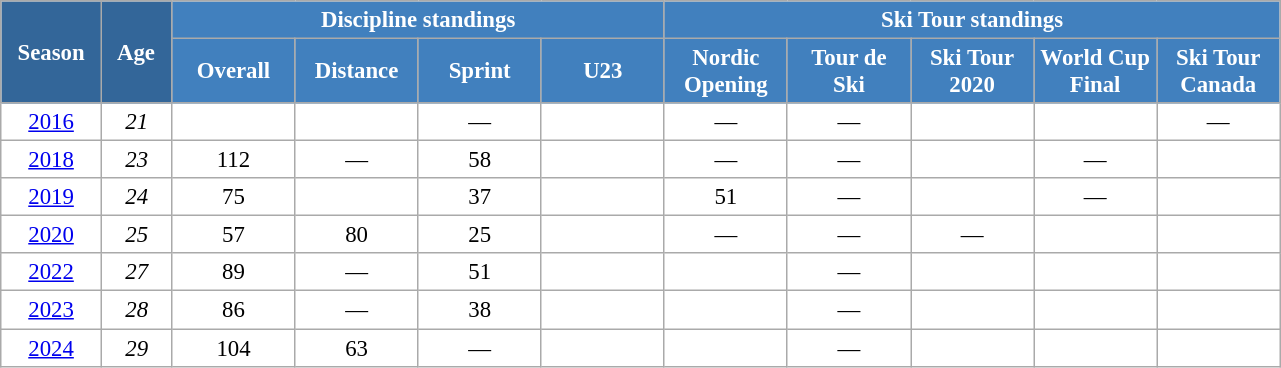<table class="wikitable" style="font-size:95%; text-align:center; border:grey solid 1px; border-collapse:collapse; background:#ffffff;">
<tr>
<th style="background-color:#369; color:white; width:60px;" rowspan="2"> Season </th>
<th style="background-color:#369; color:white; width:40px;" rowspan="2"> Age </th>
<th style="background-color:#4180be; color:white;" colspan="4">Discipline standings</th>
<th style="background-color:#4180be; color:white;" colspan="5">Ski Tour standings</th>
</tr>
<tr>
<th style="background-color:#4180be; color:white; width:75px;">Overall</th>
<th style="background-color:#4180be; color:white; width:75px;">Distance</th>
<th style="background-color:#4180be; color:white; width:75px;">Sprint</th>
<th style="background-color:#4180be; color:white; width:75px;">U23</th>
<th style="background-color:#4180be; color:white; width:75px;">Nordic<br>Opening</th>
<th style="background-color:#4180be; color:white; width:75px;">Tour de<br>Ski</th>
<th style="background-color:#4180be; color:white; width:75px;">Ski Tour<br>2020</th>
<th style="background-color:#4180be; color:white; width:75px;">World Cup<br>Final</th>
<th style="background-color:#4180be; color:white; width:75px;">Ski Tour<br>Canada</th>
</tr>
<tr>
<td><a href='#'>2016</a></td>
<td><em>21</em></td>
<td></td>
<td></td>
<td>—</td>
<td></td>
<td>—</td>
<td>—</td>
<td></td>
<td></td>
<td>—</td>
</tr>
<tr>
<td><a href='#'>2018</a></td>
<td><em>23</em></td>
<td>112</td>
<td>—</td>
<td>58</td>
<td></td>
<td>—</td>
<td>—</td>
<td></td>
<td>—</td>
<td></td>
</tr>
<tr>
<td><a href='#'>2019</a></td>
<td><em>24</em></td>
<td>75</td>
<td></td>
<td>37</td>
<td></td>
<td>51</td>
<td>—</td>
<td></td>
<td>—</td>
<td></td>
</tr>
<tr>
<td><a href='#'>2020</a></td>
<td><em>25</em></td>
<td>57</td>
<td>80</td>
<td>25</td>
<td></td>
<td>—</td>
<td>—</td>
<td>—</td>
<td></td>
<td></td>
</tr>
<tr>
<td><a href='#'>2022</a></td>
<td><em>27</em></td>
<td>89</td>
<td>—</td>
<td>51</td>
<td></td>
<td></td>
<td>—</td>
<td></td>
<td></td>
<td></td>
</tr>
<tr>
<td><a href='#'>2023</a></td>
<td><em>28</em></td>
<td>86</td>
<td>—</td>
<td>38</td>
<td></td>
<td></td>
<td>—</td>
<td></td>
<td></td>
<td></td>
</tr>
<tr>
<td><a href='#'>2024</a></td>
<td><em>29</em></td>
<td>104</td>
<td>63</td>
<td>—</td>
<td></td>
<td></td>
<td>—</td>
<td></td>
<td></td>
<td></td>
</tr>
</table>
